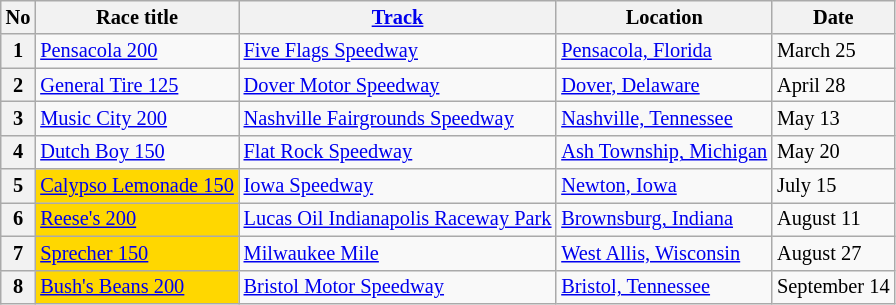<table class="wikitable" style="font-size:85%">
<tr>
<th>No</th>
<th>Race title</th>
<th><a href='#'>Track</a></th>
<th>Location</th>
<th>Date</th>
</tr>
<tr>
<th>1</th>
<td><a href='#'>Pensacola 200</a></td>
<td><a href='#'>Five Flags Speedway</a></td>
<td><a href='#'>Pensacola, Florida</a></td>
<td>March 25</td>
</tr>
<tr>
<th>2</th>
<td><a href='#'>General Tire 125</a></td>
<td><a href='#'>Dover Motor Speedway</a></td>
<td><a href='#'>Dover, Delaware</a></td>
<td>April 28</td>
</tr>
<tr>
<th>3</th>
<td><a href='#'>Music City 200</a></td>
<td><a href='#'>Nashville Fairgrounds Speedway</a></td>
<td><a href='#'>Nashville, Tennessee</a></td>
<td>May 13</td>
</tr>
<tr>
<th>4</th>
<td><a href='#'>Dutch Boy 150</a></td>
<td><a href='#'>Flat Rock Speedway</a></td>
<td><a href='#'>Ash Township, Michigan</a></td>
<td>May 20</td>
</tr>
<tr>
<th>5</th>
<td bgcolor=gold><a href='#'>Calypso Lemonade 150</a></td>
<td><a href='#'>Iowa Speedway</a></td>
<td><a href='#'>Newton, Iowa</a></td>
<td>July 15</td>
</tr>
<tr>
<th>6</th>
<td bgcolor=gold><a href='#'>Reese's 200</a></td>
<td><a href='#'>Lucas Oil Indianapolis Raceway Park</a></td>
<td><a href='#'>Brownsburg, Indiana</a></td>
<td>August 11</td>
</tr>
<tr>
<th>7</th>
<td bgcolor=gold><a href='#'>Sprecher 150</a></td>
<td><a href='#'>Milwaukee Mile</a></td>
<td><a href='#'>West Allis, Wisconsin</a></td>
<td>August 27</td>
</tr>
<tr>
<th>8</th>
<td bgcolor=gold><a href='#'>Bush's Beans 200</a></td>
<td><a href='#'>Bristol Motor Speedway</a></td>
<td><a href='#'>Bristol, Tennessee</a></td>
<td>September 14</td>
</tr>
</table>
